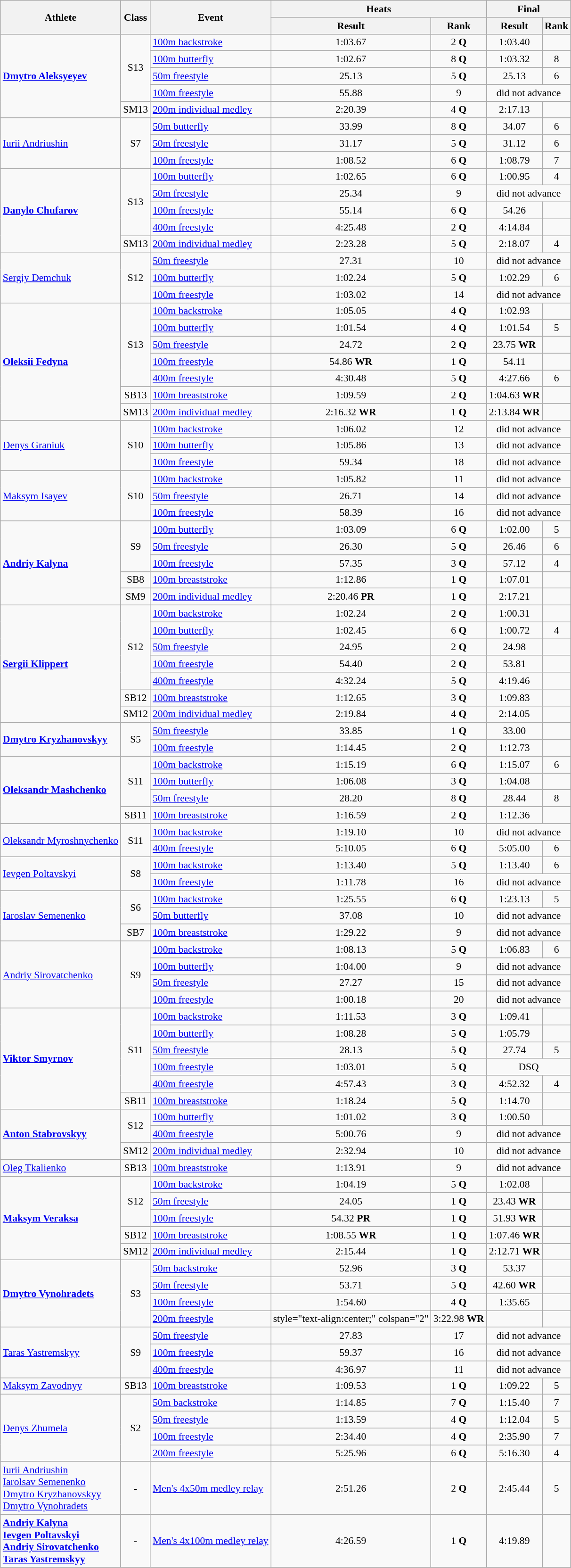<table class=wikitable style="font-size:90%">
<tr>
<th rowspan="2">Athlete</th>
<th rowspan="2">Class</th>
<th rowspan="2">Event</th>
<th colspan="2">Heats</th>
<th colspan="2">Final</th>
</tr>
<tr>
<th>Result</th>
<th>Rank</th>
<th>Result</th>
<th>Rank</th>
</tr>
<tr>
<td rowspan="5"><strong><a href='#'>Dmytro Aleksyeyev</a></strong></td>
<td rowspan="4" style="text-align:center;">S13</td>
<td><a href='#'>100m backstroke</a></td>
<td style="text-align:center;">1:03.67</td>
<td style="text-align:center;">2 <strong>Q</strong></td>
<td style="text-align:center;">1:03.40</td>
<td style="text-align:center;"></td>
</tr>
<tr>
<td><a href='#'>100m butterfly</a></td>
<td style="text-align:center;">1:02.67</td>
<td style="text-align:center;">8 <strong>Q</strong></td>
<td style="text-align:center;">1:03.32</td>
<td style="text-align:center;">8</td>
</tr>
<tr>
<td><a href='#'>50m freestyle</a></td>
<td style="text-align:center;">25.13</td>
<td style="text-align:center;">5 <strong>Q</strong></td>
<td style="text-align:center;">25.13</td>
<td style="text-align:center;">6</td>
</tr>
<tr>
<td><a href='#'>100m freestyle</a></td>
<td style="text-align:center;">55.88</td>
<td style="text-align:center;">9</td>
<td style="text-align:center;" colspan="2">did not advance</td>
</tr>
<tr>
<td style="text-align:center;">SM13</td>
<td><a href='#'>200m individual medley</a></td>
<td style="text-align:center;">2:20.39</td>
<td style="text-align:center;">4 <strong>Q</strong></td>
<td style="text-align:center;">2:17.13</td>
<td style="text-align:center;"></td>
</tr>
<tr>
<td rowspan="3"><a href='#'>Iurii Andriushin</a></td>
<td rowspan="3" style="text-align:center;">S7</td>
<td><a href='#'>50m butterfly</a></td>
<td style="text-align:center;">33.99</td>
<td style="text-align:center;">8 <strong>Q</strong></td>
<td style="text-align:center;">34.07</td>
<td style="text-align:center;">6</td>
</tr>
<tr>
<td><a href='#'>50m freestyle</a></td>
<td style="text-align:center;">31.17</td>
<td style="text-align:center;">5 <strong>Q</strong></td>
<td style="text-align:center;">31.12</td>
<td style="text-align:center;">6</td>
</tr>
<tr>
<td><a href='#'>100m freestyle</a></td>
<td style="text-align:center;">1:08.52</td>
<td style="text-align:center;">6 <strong>Q</strong></td>
<td style="text-align:center;">1:08.79</td>
<td style="text-align:center;">7</td>
</tr>
<tr>
<td rowspan="5"><strong><a href='#'>Danylo Chufarov</a></strong></td>
<td rowspan="4" style="text-align:center;">S13</td>
<td><a href='#'>100m butterfly</a></td>
<td style="text-align:center;">1:02.65</td>
<td style="text-align:center;">6 <strong>Q</strong></td>
<td style="text-align:center;">1:00.95</td>
<td style="text-align:center;">4</td>
</tr>
<tr>
<td><a href='#'>50m freestyle</a></td>
<td style="text-align:center;">25.34</td>
<td style="text-align:center;">9</td>
<td style="text-align:center;" colspan="2">did not advance</td>
</tr>
<tr>
<td><a href='#'>100m freestyle</a></td>
<td style="text-align:center;">55.14</td>
<td style="text-align:center;">6 <strong>Q</strong></td>
<td style="text-align:center;">54.26</td>
<td style="text-align:center;"></td>
</tr>
<tr>
<td><a href='#'>400m freestyle</a></td>
<td style="text-align:center;">4:25.48</td>
<td style="text-align:center;">2 <strong>Q</strong></td>
<td style="text-align:center;">4:14.84</td>
<td style="text-align:center;"></td>
</tr>
<tr>
<td style="text-align:center;">SM13</td>
<td><a href='#'>200m individual medley</a></td>
<td style="text-align:center;">2:23.28</td>
<td style="text-align:center;">5 <strong>Q</strong></td>
<td style="text-align:center;">2:18.07</td>
<td style="text-align:center;">4</td>
</tr>
<tr>
<td rowspan="3"><a href='#'>Sergiy Demchuk</a></td>
<td rowspan="3" style="text-align:center;">S12</td>
<td><a href='#'>50m freestyle</a></td>
<td style="text-align:center;">27.31</td>
<td style="text-align:center;">10</td>
<td style="text-align:center;" colspan="2">did not advance</td>
</tr>
<tr>
<td><a href='#'>100m butterfly</a></td>
<td style="text-align:center;">1:02.24</td>
<td style="text-align:center;">5 <strong>Q</strong></td>
<td style="text-align:center;">1:02.29</td>
<td style="text-align:center;">6</td>
</tr>
<tr>
<td><a href='#'>100m freestyle</a></td>
<td style="text-align:center;">1:03.02</td>
<td style="text-align:center;">14</td>
<td style="text-align:center;" colspan="2">did not advance</td>
</tr>
<tr>
<td rowspan="7"><strong><a href='#'>Oleksii Fedyna</a></strong></td>
<td rowspan="5" style="text-align:center;">S13</td>
<td><a href='#'>100m backstroke</a></td>
<td style="text-align:center;">1:05.05</td>
<td style="text-align:center;">4 <strong>Q</strong></td>
<td style="text-align:center;">1:02.93</td>
<td style="text-align:center;"></td>
</tr>
<tr>
<td><a href='#'>100m butterfly</a></td>
<td style="text-align:center;">1:01.54</td>
<td style="text-align:center;">4 <strong>Q</strong></td>
<td style="text-align:center;">1:01.54</td>
<td style="text-align:center;">5</td>
</tr>
<tr>
<td><a href='#'>50m freestyle</a></td>
<td style="text-align:center;">24.72</td>
<td style="text-align:center;">2 <strong>Q</strong></td>
<td style="text-align:center;">23.75 <strong>WR</strong></td>
<td style="text-align:center;"></td>
</tr>
<tr>
<td><a href='#'>100m freestyle</a></td>
<td style="text-align:center;">54.86 <strong>WR</strong></td>
<td style="text-align:center;">1 <strong>Q</strong></td>
<td style="text-align:center;">54.11</td>
<td style="text-align:center;"></td>
</tr>
<tr>
<td><a href='#'>400m freestyle</a></td>
<td style="text-align:center;">4:30.48</td>
<td style="text-align:center;">5 <strong>Q</strong></td>
<td style="text-align:center;">4:27.66</td>
<td style="text-align:center;">6</td>
</tr>
<tr>
<td style="text-align:center;">SB13</td>
<td><a href='#'>100m breaststroke</a></td>
<td style="text-align:center;">1:09.59</td>
<td style="text-align:center;">2 <strong>Q</strong></td>
<td style="text-align:center;">1:04.63 <strong>WR</strong></td>
<td style="text-align:center;"></td>
</tr>
<tr>
<td style="text-align:center;">SM13</td>
<td><a href='#'>200m individual medley</a></td>
<td style="text-align:center;">2:16.32 <strong>WR</strong></td>
<td style="text-align:center;">1 <strong>Q</strong></td>
<td style="text-align:center;">2:13.84 <strong>WR</strong></td>
<td style="text-align:center;"></td>
</tr>
<tr>
<td rowspan="3"><a href='#'>Denys Graniuk</a></td>
<td rowspan="3" style="text-align:center;">S10</td>
<td><a href='#'>100m backstroke</a></td>
<td style="text-align:center;">1:06.02</td>
<td style="text-align:center;">12</td>
<td style="text-align:center;" colspan="2">did not advance</td>
</tr>
<tr>
<td><a href='#'>100m butterfly</a></td>
<td style="text-align:center;">1:05.86</td>
<td style="text-align:center;">13</td>
<td style="text-align:center;" colspan="2">did not advance</td>
</tr>
<tr>
<td><a href='#'>100m freestyle</a></td>
<td style="text-align:center;">59.34</td>
<td style="text-align:center;">18</td>
<td style="text-align:center;" colspan="2">did not advance</td>
</tr>
<tr>
<td rowspan="3"><a href='#'>Maksym Isayev</a></td>
<td rowspan="3" style="text-align:center;">S10</td>
<td><a href='#'>100m backstroke</a></td>
<td style="text-align:center;">1:05.82</td>
<td style="text-align:center;">11</td>
<td style="text-align:center;" colspan="2">did not advance</td>
</tr>
<tr>
<td><a href='#'>50m freestyle</a></td>
<td style="text-align:center;">26.71</td>
<td style="text-align:center;">14</td>
<td style="text-align:center;" colspan="2">did not advance</td>
</tr>
<tr>
<td><a href='#'>100m freestyle</a></td>
<td style="text-align:center;">58.39</td>
<td style="text-align:center;">16</td>
<td style="text-align:center;" colspan="2">did not advance</td>
</tr>
<tr>
<td rowspan="5"><strong><a href='#'>Andriy Kalyna</a></strong></td>
<td rowspan="3" style="text-align:center;">S9</td>
<td><a href='#'>100m butterfly</a></td>
<td style="text-align:center;">1:03.09</td>
<td style="text-align:center;">6 <strong>Q</strong></td>
<td style="text-align:center;">1:02.00</td>
<td style="text-align:center;">5</td>
</tr>
<tr>
<td><a href='#'>50m freestyle</a></td>
<td style="text-align:center;">26.30</td>
<td style="text-align:center;">5 <strong>Q</strong></td>
<td style="text-align:center;">26.46</td>
<td style="text-align:center;">6</td>
</tr>
<tr>
<td><a href='#'>100m freestyle</a></td>
<td style="text-align:center;">57.35</td>
<td style="text-align:center;">3 <strong>Q</strong></td>
<td style="text-align:center;">57.12</td>
<td style="text-align:center;">4</td>
</tr>
<tr>
<td style="text-align:center;">SB8</td>
<td><a href='#'>100m breaststroke</a></td>
<td style="text-align:center;">1:12.86</td>
<td style="text-align:center;">1 <strong>Q</strong></td>
<td style="text-align:center;">1:07.01</td>
<td style="text-align:center;"></td>
</tr>
<tr>
<td style="text-align:center;">SM9</td>
<td><a href='#'>200m individual medley</a></td>
<td style="text-align:center;">2:20.46 <strong>PR</strong></td>
<td style="text-align:center;">1 <strong>Q</strong></td>
<td style="text-align:center;">2:17.21</td>
<td style="text-align:center;"></td>
</tr>
<tr>
<td rowspan="7"><strong><a href='#'>Sergii Klippert</a></strong></td>
<td rowspan="5" style="text-align:center;">S12</td>
<td><a href='#'>100m backstroke</a></td>
<td style="text-align:center;">1:02.24</td>
<td style="text-align:center;">2 <strong>Q</strong></td>
<td style="text-align:center;">1:00.31</td>
<td style="text-align:center;"></td>
</tr>
<tr>
<td><a href='#'>100m butterfly</a></td>
<td style="text-align:center;">1:02.45</td>
<td style="text-align:center;">6 <strong>Q</strong></td>
<td style="text-align:center;">1:00.72</td>
<td style="text-align:center;">4</td>
</tr>
<tr>
<td><a href='#'>50m freestyle</a></td>
<td style="text-align:center;">24.95</td>
<td style="text-align:center;">2 <strong>Q</strong></td>
<td style="text-align:center;">24.98</td>
<td style="text-align:center;"></td>
</tr>
<tr>
<td><a href='#'>100m freestyle</a></td>
<td style="text-align:center;">54.40</td>
<td style="text-align:center;">2 <strong>Q</strong></td>
<td style="text-align:center;">53.81</td>
<td style="text-align:center;"></td>
</tr>
<tr>
<td><a href='#'>400m freestyle</a></td>
<td style="text-align:center;">4:32.24</td>
<td style="text-align:center;">5 <strong>Q</strong></td>
<td style="text-align:center;">4:19.46</td>
<td style="text-align:center;"></td>
</tr>
<tr>
<td style="text-align:center;">SB12</td>
<td><a href='#'>100m breaststroke</a></td>
<td style="text-align:center;">1:12.65</td>
<td style="text-align:center;">3 <strong>Q</strong></td>
<td style="text-align:center;">1:09.83</td>
<td style="text-align:center;"></td>
</tr>
<tr>
<td style="text-align:center;">SM12</td>
<td><a href='#'>200m individual medley</a></td>
<td style="text-align:center;">2:19.84</td>
<td style="text-align:center;">4 <strong>Q</strong></td>
<td style="text-align:center;">2:14.05</td>
<td style="text-align:center;"></td>
</tr>
<tr>
<td rowspan="2"><strong><a href='#'>Dmytro Kryzhanovskyy</a></strong></td>
<td rowspan="2" style="text-align:center;">S5</td>
<td><a href='#'>50m freestyle</a></td>
<td style="text-align:center;">33.85</td>
<td style="text-align:center;">1 <strong>Q</strong></td>
<td style="text-align:center;">33.00</td>
<td style="text-align:center;"></td>
</tr>
<tr>
<td><a href='#'>100m freestyle</a></td>
<td style="text-align:center;">1:14.45</td>
<td style="text-align:center;">2 <strong>Q</strong></td>
<td style="text-align:center;">1:12.73</td>
<td style="text-align:center;"></td>
</tr>
<tr>
<td rowspan="4"><strong><a href='#'>Oleksandr Mashchenko</a></strong></td>
<td rowspan="3" style="text-align:center;">S11</td>
<td><a href='#'>100m backstroke</a></td>
<td style="text-align:center;">1:15.19</td>
<td style="text-align:center;">6 <strong>Q</strong></td>
<td style="text-align:center;">1:15.07</td>
<td style="text-align:center;">6</td>
</tr>
<tr>
<td><a href='#'>100m butterfly</a></td>
<td style="text-align:center;">1:06.08</td>
<td style="text-align:center;">3 <strong>Q</strong></td>
<td style="text-align:center;">1:04.08</td>
<td style="text-align:center;"></td>
</tr>
<tr>
<td><a href='#'>50m freestyle</a></td>
<td style="text-align:center;">28.20</td>
<td style="text-align:center;">8 <strong>Q</strong></td>
<td style="text-align:center;">28.44</td>
<td style="text-align:center;">8</td>
</tr>
<tr>
<td style="text-align:center;">SB11</td>
<td><a href='#'>100m breaststroke</a></td>
<td style="text-align:center;">1:16.59</td>
<td style="text-align:center;">2 <strong>Q</strong></td>
<td style="text-align:center;">1:12.36</td>
<td style="text-align:center;"></td>
</tr>
<tr>
<td rowspan="2"><a href='#'>Oleksandr Myroshnychenko</a></td>
<td rowspan="2" style="text-align:center;">S11</td>
<td><a href='#'>100m backstroke</a></td>
<td style="text-align:center;">1:19.10</td>
<td style="text-align:center;">10</td>
<td style="text-align:center;" colspan="2">did not advance</td>
</tr>
<tr>
<td><a href='#'>400m freestyle</a></td>
<td style="text-align:center;">5:10.05</td>
<td style="text-align:center;">6 <strong>Q</strong></td>
<td style="text-align:center;">5:05.00</td>
<td style="text-align:center;">6</td>
</tr>
<tr>
<td rowspan="2"><a href='#'>Ievgen Poltavskyi</a></td>
<td rowspan="2" style="text-align:center;">S8</td>
<td><a href='#'>100m backstroke</a></td>
<td style="text-align:center;">1:13.40</td>
<td style="text-align:center;">5 <strong>Q</strong></td>
<td style="text-align:center;">1:13.40</td>
<td style="text-align:center;">6</td>
</tr>
<tr>
<td><a href='#'>100m freestyle</a></td>
<td style="text-align:center;">1:11.78</td>
<td style="text-align:center;">16</td>
<td style="text-align:center;" colspan="2">did not advance</td>
</tr>
<tr>
<td rowspan="3"><a href='#'>Iaroslav Semenenko</a></td>
<td rowspan="2" style="text-align:center;">S6</td>
<td><a href='#'>100m backstroke</a></td>
<td style="text-align:center;">1:25.55</td>
<td style="text-align:center;">6 <strong>Q</strong></td>
<td style="text-align:center;">1:23.13</td>
<td style="text-align:center;">5</td>
</tr>
<tr>
<td><a href='#'>50m butterfly</a></td>
<td style="text-align:center;">37.08</td>
<td style="text-align:center;">10</td>
<td style="text-align:center;" colspan="2">did not advance</td>
</tr>
<tr>
<td style="text-align:center;">SB7</td>
<td><a href='#'>100m breaststroke</a></td>
<td style="text-align:center;">1:29.22</td>
<td style="text-align:center;">9</td>
<td style="text-align:center;" colspan="2">did not advance</td>
</tr>
<tr>
<td rowspan="4"><a href='#'>Andriy Sirovatchenko</a></td>
<td rowspan="4" style="text-align:center;">S9</td>
<td><a href='#'>100m backstroke</a></td>
<td style="text-align:center;">1:08.13</td>
<td style="text-align:center;">5 <strong>Q</strong></td>
<td style="text-align:center;">1:06.83</td>
<td style="text-align:center;">6</td>
</tr>
<tr>
<td><a href='#'>100m butterfly</a></td>
<td style="text-align:center;">1:04.00</td>
<td style="text-align:center;">9</td>
<td style="text-align:center;" colspan="2">did not advance</td>
</tr>
<tr>
<td><a href='#'>50m freestyle</a></td>
<td style="text-align:center;">27.27</td>
<td style="text-align:center;">15</td>
<td style="text-align:center;" colspan="2">did not advance</td>
</tr>
<tr>
<td><a href='#'>100m freestyle</a></td>
<td style="text-align:center;">1:00.18</td>
<td style="text-align:center;">20</td>
<td style="text-align:center;" colspan="2">did not advance</td>
</tr>
<tr>
<td rowspan="6"><strong><a href='#'>Viktor Smyrnov</a></strong></td>
<td rowspan="5" style="text-align:center;">S11</td>
<td><a href='#'>100m backstroke</a></td>
<td style="text-align:center;">1:11.53</td>
<td style="text-align:center;">3 <strong>Q</strong></td>
<td style="text-align:center;">1:09.41</td>
<td style="text-align:center;"></td>
</tr>
<tr>
<td><a href='#'>100m butterfly</a></td>
<td style="text-align:center;">1:08.28</td>
<td style="text-align:center;">5 <strong>Q</strong></td>
<td style="text-align:center;">1:05.79</td>
<td style="text-align:center;"></td>
</tr>
<tr>
<td><a href='#'>50m freestyle</a></td>
<td style="text-align:center;">28.13</td>
<td style="text-align:center;">5 <strong>Q</strong></td>
<td style="text-align:center;">27.74</td>
<td style="text-align:center;">5</td>
</tr>
<tr>
<td><a href='#'>100m freestyle</a></td>
<td style="text-align:center;">1:03.01</td>
<td style="text-align:center;">5 <strong>Q</strong></td>
<td style="text-align:center;" colspan="2">DSQ</td>
</tr>
<tr>
<td><a href='#'>400m freestyle</a></td>
<td style="text-align:center;">4:57.43</td>
<td style="text-align:center;">3 <strong>Q</strong></td>
<td style="text-align:center;">4:52.32</td>
<td style="text-align:center;">4</td>
</tr>
<tr>
<td style="text-align:center;">SB11</td>
<td><a href='#'>100m breaststroke</a></td>
<td style="text-align:center;">1:18.24</td>
<td style="text-align:center;">5 <strong>Q</strong></td>
<td style="text-align:center;">1:14.70</td>
<td style="text-align:center;"></td>
</tr>
<tr>
<td rowspan="3"><strong><a href='#'>Anton Stabrovskyy</a></strong></td>
<td rowspan="2" style="text-align:center;">S12</td>
<td><a href='#'>100m butterfly</a></td>
<td style="text-align:center;">1:01.02</td>
<td style="text-align:center;">3 <strong>Q</strong></td>
<td style="text-align:center;">1:00.50</td>
<td style="text-align:center;"></td>
</tr>
<tr>
<td><a href='#'>400m freestyle</a></td>
<td style="text-align:center;">5:00.76</td>
<td style="text-align:center;">9</td>
<td style="text-align:center;" colspan="2">did not advance</td>
</tr>
<tr>
<td style="text-align:center;">SM12</td>
<td><a href='#'>200m individual medley</a></td>
<td style="text-align:center;">2:32.94</td>
<td style="text-align:center;">10</td>
<td style="text-align:center;" colspan="2">did not advance</td>
</tr>
<tr>
<td><a href='#'>Oleg Tkalienko</a></td>
<td style="text-align:center;">SB13</td>
<td><a href='#'>100m breaststroke</a></td>
<td style="text-align:center;">1:13.91</td>
<td style="text-align:center;">9</td>
<td style="text-align:center;" colspan="2">did not advance</td>
</tr>
<tr>
<td rowspan="5"><strong><a href='#'>Maksym Veraksa</a></strong></td>
<td rowspan="3" style="text-align:center;">S12</td>
<td><a href='#'>100m backstroke</a></td>
<td style="text-align:center;">1:04.19</td>
<td style="text-align:center;">5 <strong>Q</strong></td>
<td style="text-align:center;">1:02.08</td>
<td style="text-align:center;"></td>
</tr>
<tr>
<td><a href='#'>50m freestyle</a></td>
<td style="text-align:center;">24.05</td>
<td style="text-align:center;">1 <strong>Q</strong></td>
<td style="text-align:center;">23.43 <strong>WR</strong></td>
<td style="text-align:center;"></td>
</tr>
<tr>
<td><a href='#'>100m freestyle</a></td>
<td style="text-align:center;">54.32 <strong>PR</strong></td>
<td style="text-align:center;">1 <strong>Q</strong></td>
<td style="text-align:center;">51.93 <strong>WR</strong></td>
<td style="text-align:center;"></td>
</tr>
<tr>
<td style="text-align:center;">SB12</td>
<td><a href='#'>100m breaststroke</a></td>
<td style="text-align:center;">1:08.55 <strong>WR</strong></td>
<td style="text-align:center;">1 <strong>Q</strong></td>
<td style="text-align:center;">1:07.46 <strong>WR</strong></td>
<td style="text-align:center;"></td>
</tr>
<tr>
<td style="text-align:center;">SM12</td>
<td><a href='#'>200m individual medley</a></td>
<td style="text-align:center;">2:15.44</td>
<td style="text-align:center;">1 <strong>Q</strong></td>
<td style="text-align:center;">2:12.71 <strong>WR</strong></td>
<td style="text-align:center;"></td>
</tr>
<tr>
<td rowspan="4"><strong><a href='#'>Dmytro Vynohradets</a></strong></td>
<td rowspan="4" style="text-align:center;">S3</td>
<td><a href='#'>50m backstroke</a></td>
<td style="text-align:center;">52.96</td>
<td style="text-align:center;">3 <strong>Q</strong></td>
<td style="text-align:center;">53.37</td>
<td style="text-align:center;"></td>
</tr>
<tr>
<td><a href='#'>50m freestyle</a></td>
<td style="text-align:center;">53.71</td>
<td style="text-align:center;">5 <strong>Q</strong></td>
<td style="text-align:center;">42.60 <strong>WR</strong></td>
<td style="text-align:center;"></td>
</tr>
<tr>
<td><a href='#'>100m freestyle</a></td>
<td style="text-align:center;">1:54.60</td>
<td style="text-align:center;">4 <strong>Q</strong></td>
<td style="text-align:center;">1:35.65</td>
<td style="text-align:center;"></td>
</tr>
<tr>
<td><a href='#'>200m freestyle</a></td>
<td>style="text-align:center;" colspan="2" </td>
<td style="text-align:center;">3:22.98 <strong>WR</strong></td>
<td style="text-align:center;"></td>
</tr>
<tr>
<td rowspan="3"><a href='#'>Taras Yastremskyy</a></td>
<td rowspan="3" style="text-align:center;">S9</td>
<td><a href='#'>50m freestyle</a></td>
<td style="text-align:center;">27.83</td>
<td style="text-align:center;">17</td>
<td style="text-align:center;" colspan="2">did not advance</td>
</tr>
<tr>
<td><a href='#'>100m freestyle</a></td>
<td style="text-align:center;">59.37</td>
<td style="text-align:center;">16</td>
<td style="text-align:center;" colspan="2">did not advance</td>
</tr>
<tr>
<td><a href='#'>400m freestyle</a></td>
<td style="text-align:center;">4:36.97</td>
<td style="text-align:center;">11</td>
<td style="text-align:center;" colspan="2">did not advance</td>
</tr>
<tr>
<td><a href='#'>Maksym Zavodnyy</a></td>
<td style="text-align:center;">SB13</td>
<td><a href='#'>100m breaststroke</a></td>
<td style="text-align:center;">1:09.53</td>
<td style="text-align:center;">1 <strong>Q</strong></td>
<td style="text-align:center;">1:09.22</td>
<td style="text-align:center;">5</td>
</tr>
<tr>
<td rowspan="4"><a href='#'>Denys Zhumela</a></td>
<td rowspan="4" style="text-align:center;">S2</td>
<td><a href='#'>50m backstroke</a></td>
<td style="text-align:center;">1:14.85</td>
<td style="text-align:center;">7 <strong>Q</strong></td>
<td style="text-align:center;">1:15.40</td>
<td style="text-align:center;">7</td>
</tr>
<tr>
<td><a href='#'>50m freestyle</a></td>
<td style="text-align:center;">1:13.59</td>
<td style="text-align:center;">4 <strong>Q</strong></td>
<td style="text-align:center;">1:12.04</td>
<td style="text-align:center;">5</td>
</tr>
<tr>
<td><a href='#'>100m freestyle</a></td>
<td style="text-align:center;">2:34.40</td>
<td style="text-align:center;">4 <strong>Q</strong></td>
<td style="text-align:center;">2:35.90</td>
<td style="text-align:center;">7</td>
</tr>
<tr>
<td><a href='#'>200m freestyle</a></td>
<td style="text-align:center;">5:25.96</td>
<td style="text-align:center;">6 <strong>Q</strong></td>
<td style="text-align:center;">5:16.30</td>
<td style="text-align:center;">4</td>
</tr>
<tr>
<td><a href='#'>Iurii Andriushin</a><br> <a href='#'>Iarolsav Semenenko</a><br> <a href='#'>Dmytro Kryzhanovskyy</a><br> <a href='#'>Dmytro Vynohradets</a></td>
<td style="text-align:center;">-</td>
<td><a href='#'>Men's 4x50m medley relay</a></td>
<td style="text-align:center;">2:51.26</td>
<td style="text-align:center;">2 <strong>Q</strong></td>
<td style="text-align:center;">2:45.44</td>
<td style="text-align:center;">5</td>
</tr>
<tr>
<td><strong><a href='#'>Andriy Kalyna</a></strong><br> <strong><a href='#'>Ievgen Poltavskyi</a></strong><br> <strong><a href='#'>Andriy Sirovatchenko</a></strong><br> <strong><a href='#'>Taras Yastremskyy</a></strong></td>
<td style="text-align:center;">-</td>
<td><a href='#'>Men's 4x100m medley relay</a></td>
<td style="text-align:center;">4:26.59</td>
<td style="text-align:center;">1 <strong>Q</strong></td>
<td style="text-align:center;">4:19.89</td>
<td style="text-align:center;"></td>
</tr>
</table>
